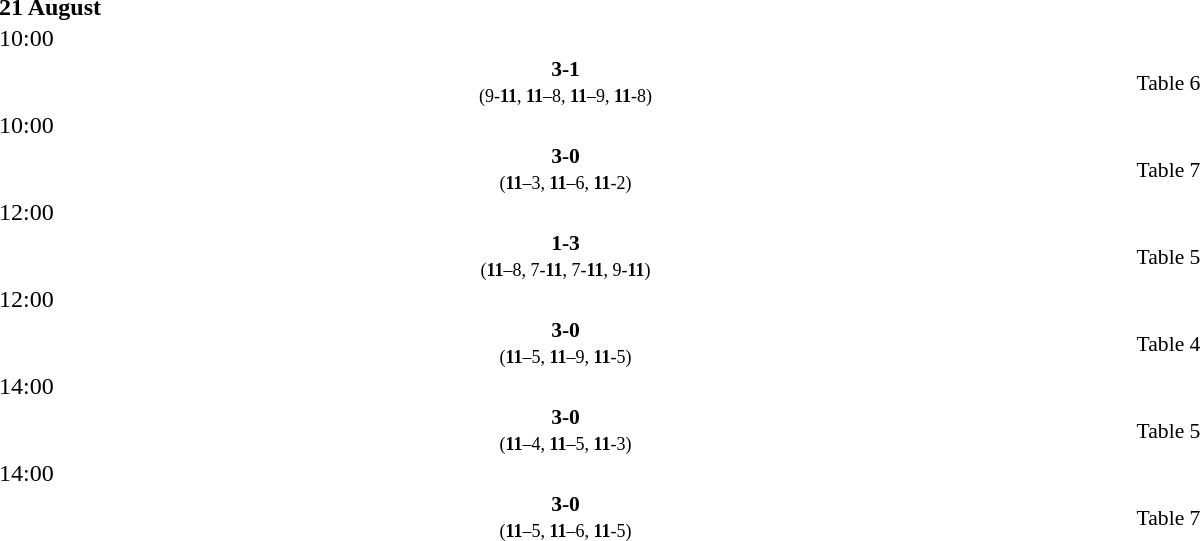<table style="width:100%;" cellspacing="1">
<tr>
<th width=25%></th>
<th width=10%></th>
<th width=25%></th>
</tr>
<tr>
<td><strong>21 August</strong></td>
</tr>
<tr>
<td>10:00</td>
</tr>
<tr style=font-size:90%>
<td align=right><strong></strong></td>
<td align=center><strong> 3-1 </strong><br><small>(9-<strong>11</strong>, <strong>11</strong>–8, <strong>11</strong>–9, <strong>11</strong>-8)</small></td>
<td></td>
<td>Table 6</td>
</tr>
<tr>
<td>10:00</td>
</tr>
<tr style=font-size:90%>
<td align=right><strong></strong></td>
<td align=center><strong> 3-0 </strong><br><small>(<strong>11</strong>–3, <strong>11</strong>–6, <strong>11</strong>-2)</small></td>
<td></td>
<td>Table 7</td>
</tr>
<tr>
<td>12:00</td>
</tr>
<tr style=font-size:90%>
<td align=right></td>
<td align=center><strong> 1-3 </strong><br><small>(<strong>11</strong>–8, 7-<strong>11</strong>, 7-<strong>11</strong>, 9-<strong>11</strong>)</small></td>
<td><strong></strong></td>
<td>Table 5</td>
</tr>
<tr>
<td>12:00</td>
</tr>
<tr style=font-size:90%>
<td align=right><strong></strong></td>
<td align=center><strong> 3-0 </strong><br><small>(<strong>11</strong>–5, <strong>11</strong>–9, <strong>11</strong>-5)</small></td>
<td></td>
<td>Table 4</td>
</tr>
<tr>
<td>14:00</td>
</tr>
<tr style=font-size:90%>
<td align=right><strong></strong></td>
<td align=center><strong> 3-0 </strong><br><small>(<strong>11</strong>–4, <strong>11</strong>–5, <strong>11</strong>-3)</small></td>
<td></td>
<td>Table 5</td>
</tr>
<tr>
<td>14:00</td>
</tr>
<tr style=font-size:90%>
<td align=right><strong></strong></td>
<td align=center><strong> 3-0 </strong><br><small>(<strong>11</strong>–5, <strong>11</strong>–6, <strong>11</strong>-5)</small></td>
<td></td>
<td>Table 7</td>
</tr>
</table>
